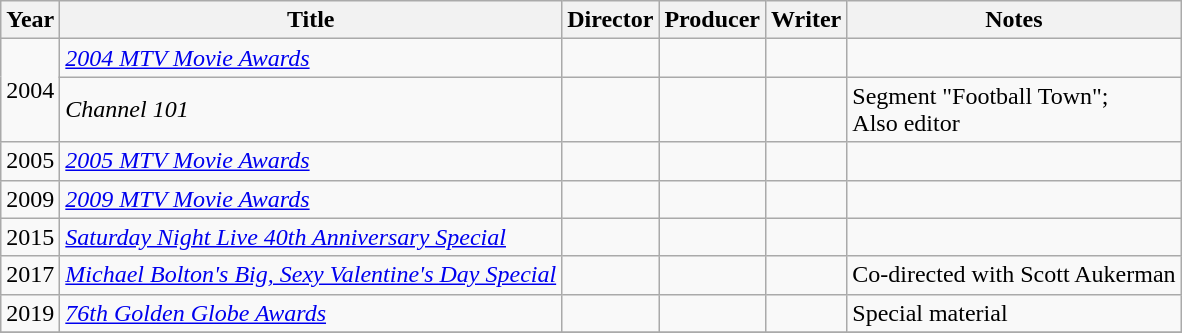<table class="wikitable">
<tr>
<th>Year</th>
<th>Title</th>
<th>Director</th>
<th>Producer</th>
<th>Writer</th>
<th>Notes</th>
</tr>
<tr>
<td rowspan=2>2004</td>
<td><em><a href='#'>2004 MTV Movie Awards</a></em></td>
<td></td>
<td></td>
<td></td>
<td></td>
</tr>
<tr>
<td><em>Channel 101</em></td>
<td></td>
<td></td>
<td></td>
<td>Segment "Football Town";<br>Also editor</td>
</tr>
<tr>
<td>2005</td>
<td><em><a href='#'>2005 MTV Movie Awards</a></em></td>
<td></td>
<td></td>
<td></td>
<td></td>
</tr>
<tr>
<td>2009</td>
<td><em><a href='#'>2009 MTV Movie Awards</a></em></td>
<td></td>
<td></td>
<td></td>
<td></td>
</tr>
<tr>
<td>2015</td>
<td><em><a href='#'>Saturday Night Live 40th Anniversary Special</a></em></td>
<td></td>
<td></td>
<td></td>
<td></td>
</tr>
<tr>
<td>2017</td>
<td><em><a href='#'>Michael Bolton's Big, Sexy Valentine's Day Special</a></em></td>
<td></td>
<td></td>
<td></td>
<td>Co-directed with Scott Aukerman</td>
</tr>
<tr>
<td>2019</td>
<td><em><a href='#'>76th Golden Globe Awards</a></em></td>
<td></td>
<td></td>
<td></td>
<td>Special material</td>
</tr>
<tr>
</tr>
</table>
